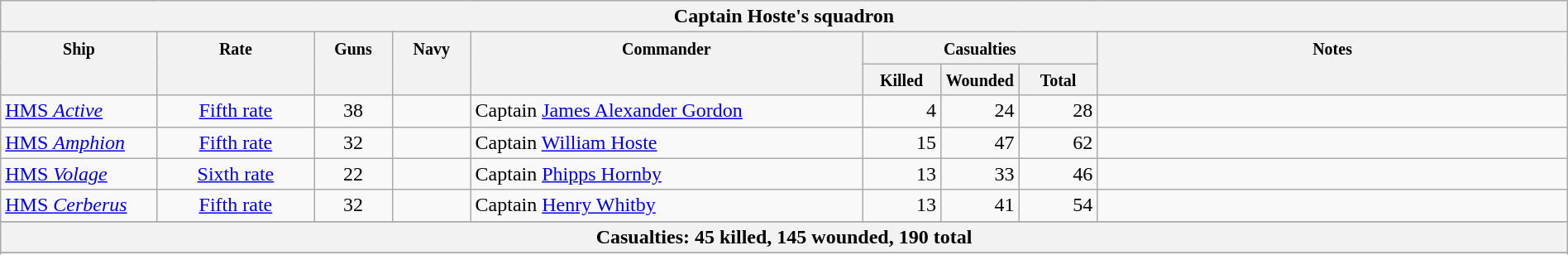<table class="wikitable" width=100%>
<tr valign="top">
<th colspan="11" bgcolor="white">Captain Hoste's squadron</th>
</tr>
<tr valign="top"|- valign="top">
<th width=10%; align= center rowspan=2><small> Ship </small></th>
<th width=10%; align= center rowspan=2><small> Rate </small></th>
<th width=5%; align= center rowspan=2><small> Guns </small></th>
<th width=5%; align= center rowspan=2><small> Navy </small></th>
<th width=25%; align= center rowspan=2><small> Commander </small></th>
<th width=15%; align= center colspan=3><small>Casualties</small></th>
<th width=30%; align= center rowspan=2><small>Notes</small></th>
</tr>
<tr valign="top">
<th width=5%; align= center><small> Killed </small></th>
<th width=5%; align= center><small> Wounded </small></th>
<th width=5%; align= center><small> Total</small></th>
</tr>
<tr valign="top">
<td align= left><a href='#'>HMS <em>Active</em></a></td>
<td align= center><a href='#'>Fifth rate</a></td>
<td align= center>38</td>
<td align= center></td>
<td align= left>Captain <a href='#'>James Alexander Gordon</a></td>
<td align= right>4</td>
<td align= right>24</td>
<td align= right>28</td>
<td align= left></td>
</tr>
<tr valign="top">
<td align= left><a href='#'>HMS <em>Amphion</em></a></td>
<td align= center><a href='#'>Fifth rate</a></td>
<td align= center>32</td>
<td align= center></td>
<td align= left>Captain <a href='#'>William Hoste</a></td>
<td align= right>15</td>
<td align= right>47</td>
<td align= right>62</td>
<td align= left></td>
</tr>
<tr valign="top">
<td align= left><a href='#'>HMS <em>Volage</em></a></td>
<td align= center><a href='#'>Sixth rate</a></td>
<td align= center>22</td>
<td align= center></td>
<td align= left>Captain <a href='#'>Phipps Hornby</a></td>
<td align= right>13</td>
<td align= right>33</td>
<td align= right>46</td>
<td align= left></td>
</tr>
<tr valign="top">
<td align= left><a href='#'>HMS <em>Cerberus</em></a></td>
<td align= center><a href='#'>Fifth rate</a></td>
<td align= center>32</td>
<td align= center></td>
<td align= left>Captain <a href='#'>Henry Whitby</a></td>
<td align= right>13</td>
<td align= right>41</td>
<td align= right>54</td>
<td align= left></td>
</tr>
<tr>
</tr>
<tr valign="top">
<th colspan="11" bgcolor="white">Casualties: 45 killed, 145 wounded, 190 total</th>
</tr>
<tr valign="top">
</tr>
<tr>
</tr>
</table>
